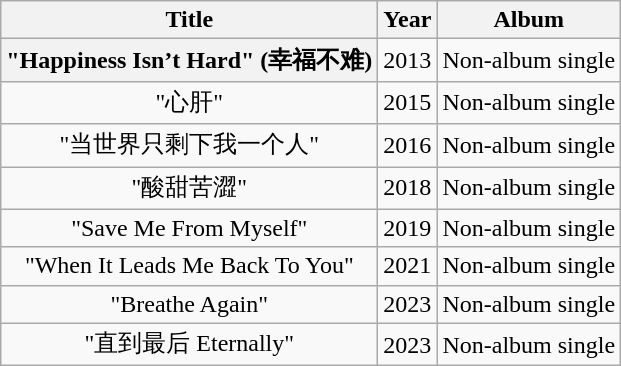<table class="wikitable plainrowheaders" style="text-align:center;">
<tr>
<th rowspan="1" scope="col">Title</th>
<th rowspan="1" scope="col">Year</th>
<th rowspan="1" scope="col">Album</th>
</tr>
<tr>
<th scope="row">"Happiness Isn’t Hard" (幸福不难)</th>
<td>2013</td>
<td>Non-album single</td>
</tr>
<tr>
<td scope="row">"心肝"</td>
<td>2015</td>
<td>Non-album single</td>
</tr>
<tr>
<td scope="row">"当世界只剩下我一个人"</td>
<td>2016</td>
<td>Non-album single</td>
</tr>
<tr>
<td scope="row">"酸甜苦澀"</td>
<td>2018</td>
<td>Non-album single</td>
</tr>
<tr>
<td>"Save Me From Myself"</td>
<td>2019</td>
<td>Non-album single</td>
</tr>
<tr>
<td>"When It Leads Me Back To You"</td>
<td>2021</td>
<td>Non-album single</td>
</tr>
<tr>
<td>"Breathe Again"</td>
<td>2023</td>
<td>Non-album single</td>
</tr>
<tr>
<td>"直到最后 Eternally"</td>
<td>2023</td>
<td>Non-album single</td>
</tr>
</table>
